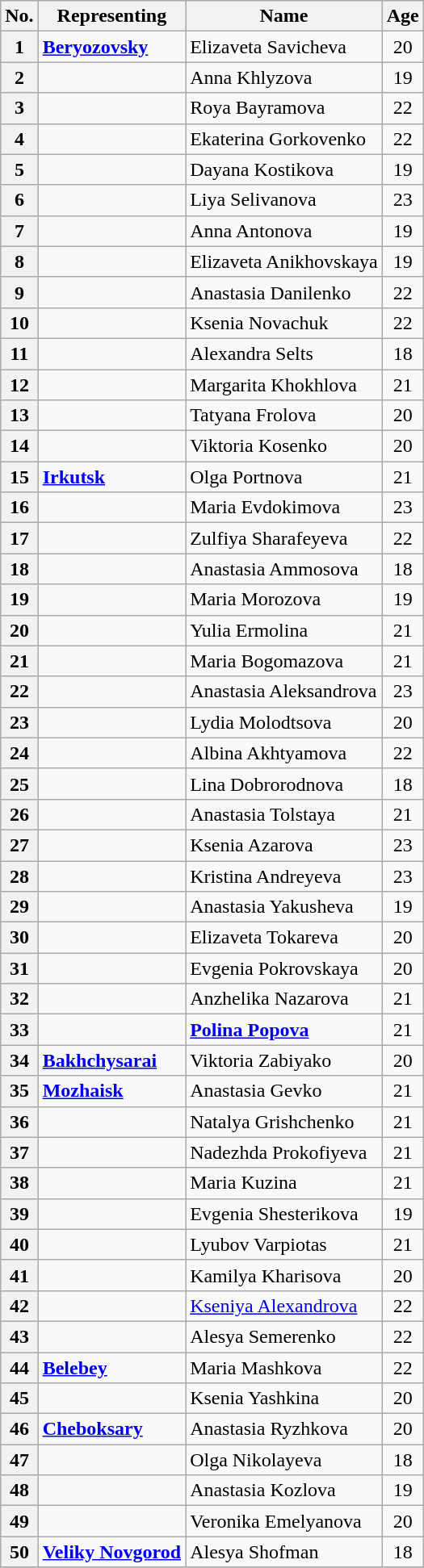<table class="sortable wikitable">
<tr style="background:#ccc;">
<th>No.</th>
<th>Representing</th>
<th>Name</th>
<th>Age</th>
</tr>
<tr>
<th>1</th>
<td><strong> <a href='#'>Beryozovsky</a></strong></td>
<td>Elizaveta Savicheva</td>
<td align=center>20</td>
</tr>
<tr>
<th>2</th>
<td><strong></strong></td>
<td>Anna Khlyzova</td>
<td align=center>19</td>
</tr>
<tr>
<th>3</th>
<td><strong></strong></td>
<td>Roya Bayramova</td>
<td align=center>22</td>
</tr>
<tr>
<th>4</th>
<td><strong></strong></td>
<td>Ekaterina Gorkovenko</td>
<td align=center>22</td>
</tr>
<tr>
<th>5</th>
<td><strong></strong></td>
<td>Dayana Kostikova</td>
<td align=center>19</td>
</tr>
<tr>
<th>6</th>
<td><strong></strong></td>
<td>Liya Selivanova</td>
<td align=center>23</td>
</tr>
<tr>
<th>7</th>
<td><strong></strong></td>
<td>Anna Antonova</td>
<td align=center>19</td>
</tr>
<tr>
<th>8</th>
<td><strong></strong></td>
<td>Elizaveta Anikhovskaya</td>
<td align=center>19</td>
</tr>
<tr>
<th>9</th>
<td><strong></strong></td>
<td>Anastasia Danilenko</td>
<td align=center>22</td>
</tr>
<tr>
<th>10</th>
<td><strong></strong></td>
<td>Ksenia Novachuk</td>
<td align=center>22</td>
</tr>
<tr>
<th>11</th>
<td><strong></strong></td>
<td>Alexandra Selts</td>
<td align=center>18</td>
</tr>
<tr>
<th>12</th>
<td><strong></strong></td>
<td>Margarita Khokhlova</td>
<td align=center>21</td>
</tr>
<tr>
<th>13</th>
<td><strong></strong></td>
<td>Tatyana Frolova</td>
<td align=center>20</td>
</tr>
<tr>
<th>14</th>
<td><strong></strong></td>
<td>Viktoria Kosenko</td>
<td align=center>20</td>
</tr>
<tr>
<th>15</th>
<td><strong> <a href='#'>Irkutsk</a></strong></td>
<td>Olga Portnova</td>
<td align=center>21</td>
</tr>
<tr>
<th>16</th>
<td><strong></strong></td>
<td>Maria Evdokimova</td>
<td align=center>23</td>
</tr>
<tr>
<th>17</th>
<td><strong></strong></td>
<td>Zulfiya Sharafeyeva</td>
<td align=center>22</td>
</tr>
<tr>
<th>18</th>
<td><strong></strong></td>
<td>Anastasia Ammosova</td>
<td align=center>18</td>
</tr>
<tr>
<th>19</th>
<td><strong></strong></td>
<td>Maria Morozova</td>
<td align=center>19</td>
</tr>
<tr>
<th>20</th>
<td><strong></strong></td>
<td>Yulia Ermolina</td>
<td align=center>21</td>
</tr>
<tr>
<th>21</th>
<td><strong></strong></td>
<td>Maria Bogomazova</td>
<td align=center>21</td>
</tr>
<tr>
<th>22</th>
<td><strong></strong></td>
<td>Anastasia Aleksandrova</td>
<td align=center>23</td>
</tr>
<tr>
<th>23</th>
<td><strong></strong></td>
<td>Lydia Molodtsova</td>
<td align=center>20</td>
</tr>
<tr>
<th>24</th>
<td><strong></strong></td>
<td>Albina Akhtyamova</td>
<td align=center>22</td>
</tr>
<tr>
<th>25</th>
<td><strong></strong></td>
<td>Lina Dobrorodnova</td>
<td align=center>18</td>
</tr>
<tr>
<th>26</th>
<td><strong></strong></td>
<td>Anastasia Tolstaya</td>
<td align=center>21</td>
</tr>
<tr>
<th>27</th>
<td><strong></strong></td>
<td>Ksenia Azarova</td>
<td align=center>23</td>
</tr>
<tr>
<th>28</th>
<td><strong></strong></td>
<td>Kristina Andreyeva</td>
<td align=center>23</td>
</tr>
<tr>
<th>29</th>
<td><strong></strong></td>
<td>Anastasia Yakusheva</td>
<td align=center>19</td>
</tr>
<tr>
<th>30</th>
<td><strong></strong></td>
<td>Elizaveta Tokareva</td>
<td align=center>20</td>
</tr>
<tr>
<th>31</th>
<td><strong></strong></td>
<td>Evgenia Pokrovskaya</td>
<td align=center>20</td>
</tr>
<tr>
<th>32</th>
<td><strong></strong></td>
<td>Anzhelika Nazarova</td>
<td align=center>21</td>
</tr>
<tr>
<th>33</th>
<td><strong></strong></td>
<td><strong><a href='#'>Polina Popova</a></strong></td>
<td align=center>21</td>
</tr>
<tr>
<th>34</th>
<td><strong> <a href='#'>Bakhchysarai</a></strong></td>
<td>Viktoria Zabiyako</td>
<td align=center>20</td>
</tr>
<tr>
<th>35</th>
<td><strong> <a href='#'>Mozhaisk</a></strong></td>
<td>Anastasia Gevko</td>
<td align=center>21</td>
</tr>
<tr>
<th>36</th>
<td><strong></strong></td>
<td>Natalya Grishchenko</td>
<td align=center>21</td>
</tr>
<tr>
<th>37</th>
<td><strong></strong></td>
<td>Nadezhda Prokofiyeva</td>
<td align=center>21</td>
</tr>
<tr>
<th>38</th>
<td><strong></strong></td>
<td>Maria Kuzina</td>
<td align=center>21</td>
</tr>
<tr>
<th>39</th>
<td><strong></strong></td>
<td>Evgenia Shesterikova</td>
<td align=center>19</td>
</tr>
<tr>
<th>40</th>
<td><strong></strong></td>
<td>Lyubov Varpiotas</td>
<td align=center>21</td>
</tr>
<tr>
<th>41</th>
<td><strong></strong></td>
<td>Kamilya Kharisova</td>
<td align=center>20</td>
</tr>
<tr>
<th>42</th>
<td><strong></strong></td>
<td><a href='#'>Kseniya Alexandrova</a></td>
<td align=center>22</td>
</tr>
<tr>
<th>43</th>
<td><strong></strong></td>
<td>Alesya Semerenko</td>
<td align=center>22</td>
</tr>
<tr>
<th>44</th>
<td><strong> <a href='#'>Belebey</a></strong></td>
<td>Maria Mashkova</td>
<td align=center>22</td>
</tr>
<tr>
<th>45</th>
<td><strong></strong></td>
<td>Ksenia Yashkina</td>
<td align=center>20</td>
</tr>
<tr>
<th>46</th>
<td><strong> <a href='#'>Cheboksary</a></strong></td>
<td>Anastasia Ryzhkova</td>
<td align=center>20</td>
</tr>
<tr>
<th>47</th>
<td><strong></strong></td>
<td>Olga Nikolayeva</td>
<td align=center>18</td>
</tr>
<tr>
<th>48</th>
<td><strong></strong></td>
<td>Anastasia Kozlova</td>
<td align=center>19</td>
</tr>
<tr>
<th>49</th>
<td><strong></strong></td>
<td>Veronika Emelyanova</td>
<td align=center>20</td>
</tr>
<tr>
<th>50</th>
<td><strong> <a href='#'>Veliky Novgorod</a></strong></td>
<td>Alesya Shofman</td>
<td align=center>18</td>
</tr>
<tr>
</tr>
</table>
